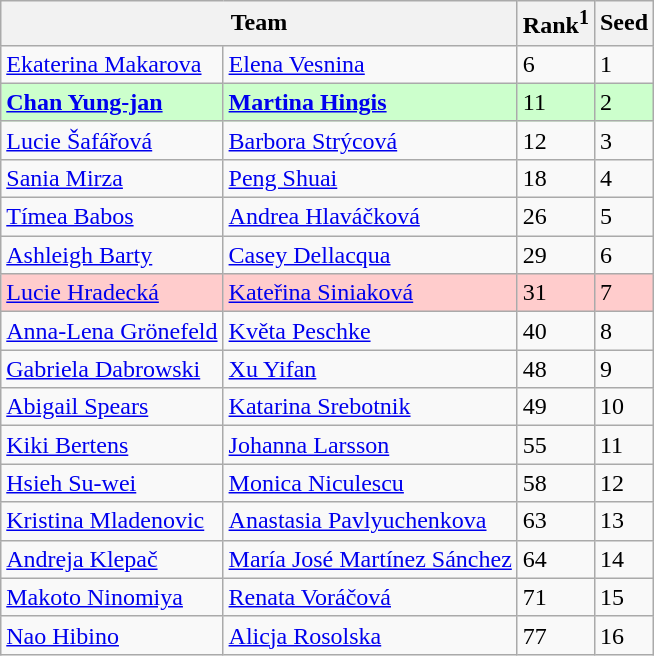<table class="wikitable">
<tr>
<th width="325" colspan=2>Team</th>
<th>Rank<sup>1</sup></th>
<th>Seed</th>
</tr>
<tr>
<td> <a href='#'>Ekaterina Makarova</a></td>
<td> <a href='#'>Elena Vesnina</a></td>
<td>6</td>
<td>1</td>
</tr>
<tr style="background:#cfc;">
<td> <strong><a href='#'>Chan Yung-jan</a></strong></td>
<td> <strong><a href='#'>Martina Hingis</a></strong></td>
<td>11</td>
<td>2</td>
</tr>
<tr>
<td> <a href='#'>Lucie Šafářová</a></td>
<td> <a href='#'>Barbora Strýcová</a></td>
<td>12</td>
<td>3</td>
</tr>
<tr>
<td> <a href='#'>Sania Mirza</a></td>
<td> <a href='#'>Peng Shuai</a></td>
<td>18</td>
<td>4</td>
</tr>
<tr>
<td> <a href='#'>Tímea Babos</a></td>
<td> <a href='#'>Andrea Hlaváčková</a></td>
<td>26</td>
<td>5</td>
</tr>
<tr>
<td> <a href='#'>Ashleigh Barty</a></td>
<td> <a href='#'>Casey Dellacqua</a></td>
<td>29</td>
<td>6</td>
</tr>
<tr style="background:#fcc;">
<td> <a href='#'>Lucie Hradecká</a></td>
<td> <a href='#'>Kateřina Siniaková</a></td>
<td>31</td>
<td>7</td>
</tr>
<tr>
<td> <a href='#'>Anna-Lena Grönefeld</a></td>
<td> <a href='#'>Květa Peschke</a></td>
<td>40</td>
<td>8</td>
</tr>
<tr>
<td> <a href='#'>Gabriela Dabrowski</a></td>
<td> <a href='#'>Xu Yifan</a></td>
<td>48</td>
<td>9</td>
</tr>
<tr>
<td> <a href='#'>Abigail Spears</a></td>
<td> <a href='#'>Katarina Srebotnik</a></td>
<td>49</td>
<td>10</td>
</tr>
<tr>
<td> <a href='#'>Kiki Bertens</a></td>
<td> <a href='#'>Johanna Larsson</a></td>
<td>55</td>
<td>11</td>
</tr>
<tr>
<td> <a href='#'>Hsieh Su-wei</a></td>
<td> <a href='#'>Monica Niculescu</a></td>
<td>58</td>
<td>12</td>
</tr>
<tr>
<td> <a href='#'>Kristina Mladenovic</a></td>
<td> <a href='#'>Anastasia Pavlyuchenkova</a></td>
<td>63</td>
<td>13</td>
</tr>
<tr>
<td> <a href='#'>Andreja Klepač</a></td>
<td> <a href='#'>María José Martínez Sánchez</a></td>
<td>64</td>
<td>14</td>
</tr>
<tr>
<td> <a href='#'>Makoto Ninomiya</a></td>
<td> <a href='#'>Renata Voráčová</a></td>
<td>71</td>
<td>15</td>
</tr>
<tr>
<td> <a href='#'>Nao Hibino</a></td>
<td> <a href='#'>Alicja Rosolska</a></td>
<td>77</td>
<td>16</td>
</tr>
</table>
